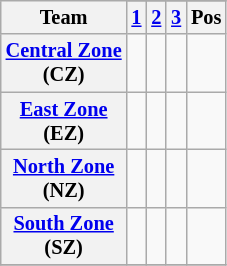<table class="wikitable" style="font-size:85%; text-align:center;">
<tr>
<th style="text-align: center" rowspan=2>Team</th>
</tr>
<tr>
<th><a href='#'>1</a></th>
<th><a href='#'>2</a></th>
<th><a href='#'>3</a></th>
<th>Pos</th>
</tr>
<tr>
<th align="left"><strong><a href='#'>Central Zone</a><br>(CZ)</strong></th>
<td></td>
<td></td>
<td></td>
<td></td>
</tr>
<tr>
<th align="left"><strong><a href='#'>East Zone</a><br>(EZ)</strong></th>
<td></td>
<td></td>
<td></td>
<td></td>
</tr>
<tr>
<th align="left"><strong><a href='#'>North Zone</a><br>(NZ)</strong></th>
<td></td>
<td></td>
<td></td>
<td></td>
</tr>
<tr>
<th align="left"><strong><a href='#'>South Zone</a><br>(SZ)</strong></th>
<td></td>
<td></td>
<td></td>
<td></td>
</tr>
<tr>
</tr>
</table>
